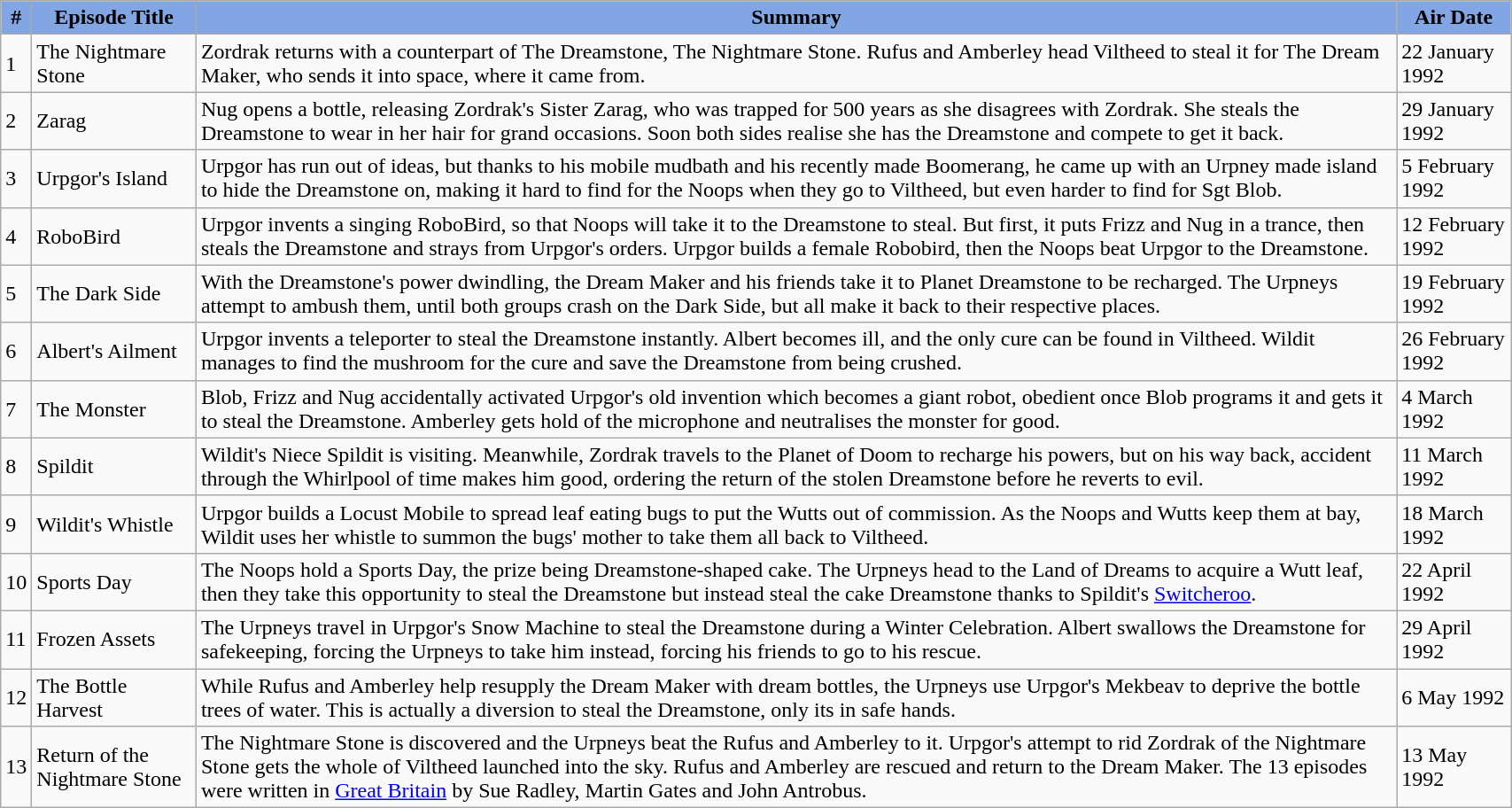<table class="wikitable" width="90%">
<tr>
<th style="background-color: #81a6e3; color:#000; text-align: center;">#</th>
<th style="background-color: #81a6e3; color:#000; text-align: center;">Episode Title</th>
<th style="background-color: #81a6e3; color:#000; text-align: center;">Summary</th>
<th style="background-color: #81a6e3; color:#000; text-align: center;">Air Date</th>
</tr>
<tr>
<td>1</td>
<td>The Nightmare Stone</td>
<td>Zordrak returns with a counterpart of The Dreamstone, The Nightmare Stone. Rufus and Amberley head Viltheed to steal it for The Dream Maker, who sends it into space, where it came from.</td>
<td>22 January 1992</td>
</tr>
<tr>
<td>2</td>
<td>Zarag</td>
<td>Nug opens a bottle, releasing Zordrak's Sister Zarag, who was trapped for 500 years as she disagrees with Zordrak. She steals the Dreamstone to wear in her hair for grand occasions. Soon both sides realise she has the Dreamstone and compete to get it back.</td>
<td>29 January 1992</td>
</tr>
<tr>
<td>3</td>
<td>Urpgor's Island</td>
<td>Urpgor has run out of ideas, but thanks to his mobile mudbath and his recently made Boomerang, he came up with an Urpney made island to hide the Dreamstone on, making it hard to find for the Noops when they go to Viltheed, but even harder to find for Sgt Blob.</td>
<td>5 February 1992</td>
</tr>
<tr>
<td>4</td>
<td>RoboBird</td>
<td>Urpgor invents a singing RoboBird, so that Noops will take it to the Dreamstone to steal. But first, it puts Frizz and Nug in a trance, then steals the Dreamstone and strays from Urpgor's orders. Urpgor builds a female Robobird, then the Noops beat Urpgor to the Dreamstone.</td>
<td>12 February 1992</td>
</tr>
<tr>
<td>5</td>
<td>The Dark Side</td>
<td>With the Dreamstone's power dwindling, the Dream Maker and his friends take it to Planet Dreamstone to be recharged. The Urpneys attempt to ambush them, until both groups crash on the Dark Side, but all make it back to their respective places.</td>
<td>19 February 1992</td>
</tr>
<tr>
<td>6</td>
<td>Albert's Ailment</td>
<td>Urpgor invents a teleporter to steal the Dreamstone instantly. Albert becomes ill, and the only cure can be found in Viltheed. Wildit manages to find the mushroom for the cure and save the Dreamstone from being crushed.</td>
<td>26 February 1992</td>
</tr>
<tr>
<td>7</td>
<td>The Monster</td>
<td>Blob, Frizz and Nug accidentally activated Urpgor's old invention which becomes a giant robot, obedient once Blob programs it and gets it to steal the Dreamstone. Amberley gets hold of the microphone and neutralises the monster for good.</td>
<td>4 March 1992</td>
</tr>
<tr>
<td>8</td>
<td>Spildit</td>
<td>Wildit's Niece Spildit is visiting. Meanwhile, Zordrak travels to the Planet of Doom to recharge his powers, but on his way back, accident through the Whirlpool of time makes him good, ordering the return of the stolen Dreamstone before he reverts to evil.</td>
<td>11 March 1992</td>
</tr>
<tr>
<td>9</td>
<td>Wildit's Whistle</td>
<td>Urpgor builds a Locust Mobile to spread leaf eating bugs to put the Wutts out of commission. As the Noops and Wutts keep them at bay, Wildit uses her whistle to summon the bugs' mother to take them all back to Viltheed.</td>
<td>18 March 1992</td>
</tr>
<tr>
<td>10</td>
<td>Sports Day</td>
<td>The Noops hold a Sports Day, the prize being Dreamstone-shaped cake. The Urpneys head to the Land of Dreams to acquire a Wutt leaf, then they take this opportunity to steal the Dreamstone but instead steal the cake Dreamstone thanks to Spildit's <a href='#'>Switcheroo</a>.</td>
<td>22 April 1992</td>
</tr>
<tr>
<td>11</td>
<td>Frozen Assets</td>
<td>The Urpneys travel in Urpgor's Snow Machine to steal the Dreamstone during a Winter Celebration. Albert swallows the Dreamstone for safekeeping, forcing the Urpneys to take him instead, forcing his friends to go to his rescue.</td>
<td>29 April 1992</td>
</tr>
<tr>
<td>12</td>
<td>The Bottle Harvest</td>
<td>While Rufus and Amberley help resupply the Dream Maker with dream bottles, the Urpneys use Urpgor's Mekbeav to deprive the bottle trees of water. This is actually a diversion to steal the Dreamstone, only its in safe hands.</td>
<td>6 May 1992</td>
</tr>
<tr>
<td>13</td>
<td>Return of the Nightmare Stone</td>
<td>The Nightmare Stone is discovered and the Urpneys beat the Rufus and Amberley to it. Urpgor's attempt to rid Zordrak of the Nightmare Stone gets the whole of Viltheed launched into the sky. Rufus and Amberley are rescued and return to the Dream Maker. The 13 episodes were written in <a href='#'>Great Britain</a> by Sue Radley, Martin Gates and John Antrobus.</td>
<td>13 May 1992</td>
</tr>
</table>
